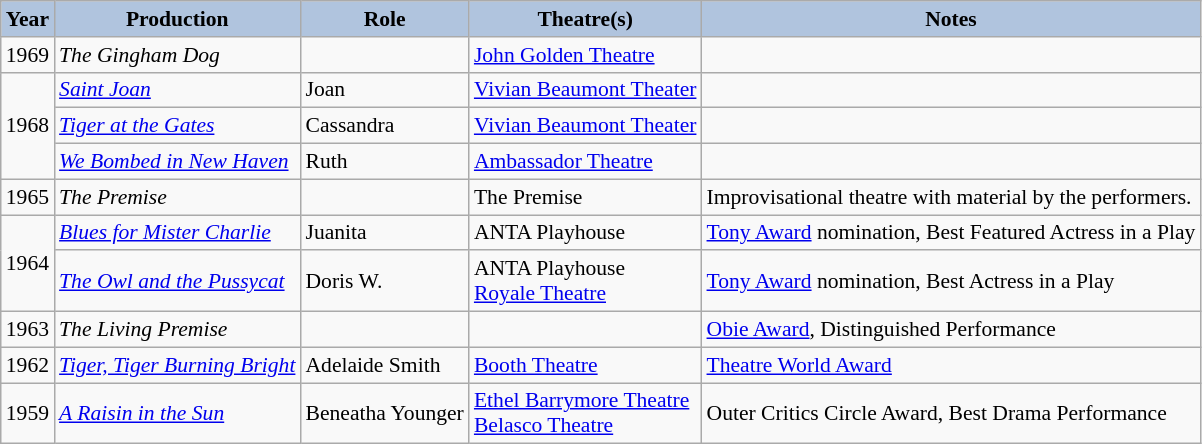<table class="wikitable" style="font-size:90%;">
<tr>
<th style="background:#B0C4DE;">Year</th>
<th style="background:#B0C4DE;">Production</th>
<th style="background:#B0C4DE;">Role</th>
<th style="background:#B0C4DE;">Theatre(s)</th>
<th style="background:#B0C4DE;">Notes</th>
</tr>
<tr>
<td>1969</td>
<td><em>The Gingham Dog</em></td>
<td></td>
<td><a href='#'>John Golden Theatre</a></td>
<td></td>
</tr>
<tr>
<td rowspan=3>1968</td>
<td><em><a href='#'>Saint Joan</a></em></td>
<td>Joan</td>
<td><a href='#'>Vivian Beaumont Theater</a></td>
<td></td>
</tr>
<tr>
<td><em><a href='#'>Tiger at the Gates</a></em></td>
<td>Cassandra</td>
<td><a href='#'>Vivian Beaumont Theater</a></td>
<td></td>
</tr>
<tr>
<td><em><a href='#'>We Bombed in New Haven</a></em></td>
<td>Ruth</td>
<td><a href='#'>Ambassador Theatre</a></td>
<td></td>
</tr>
<tr>
<td>1965</td>
<td><em>The Premise</em></td>
<td></td>
<td>The Premise</td>
<td>Improvisational theatre with material by the performers.</td>
</tr>
<tr>
<td rowspan=2>1964</td>
<td><em><a href='#'>Blues for Mister Charlie</a></em></td>
<td>Juanita</td>
<td>ANTA Playhouse</td>
<td><a href='#'>Tony Award</a> nomination, Best Featured Actress in a Play</td>
</tr>
<tr>
<td><em><a href='#'>The Owl and the Pussycat</a></em></td>
<td>Doris W.</td>
<td>ANTA Playhouse<br><a href='#'>Royale Theatre</a></td>
<td><a href='#'>Tony Award</a> nomination, Best Actress in a Play</td>
</tr>
<tr>
<td>1963</td>
<td><em>The Living Premise</em></td>
<td></td>
<td></td>
<td><a href='#'>Obie Award</a>, Distinguished Performance</td>
</tr>
<tr>
<td>1962</td>
<td><em><a href='#'>Tiger, Tiger Burning Bright</a></em></td>
<td>Adelaide Smith</td>
<td><a href='#'>Booth Theatre</a></td>
<td><a href='#'>Theatre World Award</a></td>
</tr>
<tr>
<td>1959</td>
<td><em><a href='#'>A Raisin in the Sun</a></em></td>
<td>Beneatha Younger</td>
<td><a href='#'>Ethel Barrymore Theatre</a><br><a href='#'>Belasco Theatre</a></td>
<td>Outer Critics Circle Award, Best Drama Performance</td>
</tr>
</table>
